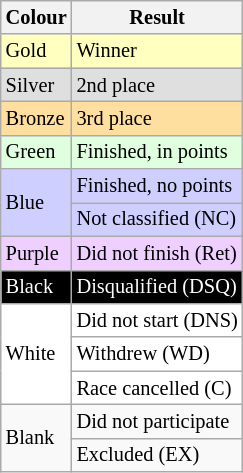<table style="margin-right:0; font-size:85%" class="wikitable">
<tr>
<th>Colour</th>
<th>Result</th>
</tr>
<tr style="background:#ffffbf;">
<td>Gold</td>
<td>Winner</td>
</tr>
<tr style="background:#dfdfdf;">
<td>Silver</td>
<td>2nd place</td>
</tr>
<tr style="background:#ffdf9f;">
<td>Bronze</td>
<td>3rd place</td>
</tr>
<tr style="background:#dfffdf;">
<td>Green</td>
<td>Finished, in points</td>
</tr>
<tr style="background:#cfcfff;">
<td rowspan=2>Blue</td>
<td>Finished, no points</td>
</tr>
<tr style="background:#cfcfff;">
<td>Not classified (NC)</td>
</tr>
<tr style="background:#efcfff;">
<td>Purple</td>
<td>Did not finish (Ret)</td>
</tr>
<tr style="background:#000000; color:white;">
<td>Black</td>
<td>Disqualified (DSQ)</td>
</tr>
<tr style="background:#ffffff;">
<td rowspan=3>White</td>
<td>Did not start (DNS)</td>
</tr>
<tr style="background:#ffffff;">
<td>Withdrew (WD)</td>
</tr>
<tr style="background:#ffffff;">
<td>Race cancelled (C)</td>
</tr>
<tr>
<td rowspan="2">Blank</td>
<td>Did not participate</td>
</tr>
<tr>
<td>Excluded (EX)</td>
</tr>
</table>
